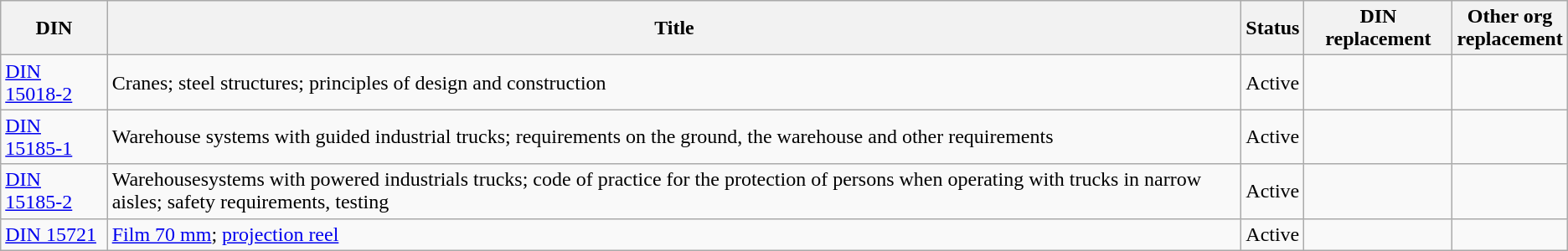<table class="wikitable sortable">
<tr>
<th>DIN</th>
<th>Title</th>
<th>Status</th>
<th>DIN replacement</th>
<th>Other org<br>replacement</th>
</tr>
<tr>
<td><a href='#'>DIN 15018-2</a></td>
<td>Cranes; steel structures; principles of design and construction</td>
<td>Active</td>
<td></td>
<td></td>
</tr>
<tr>
<td><a href='#'>DIN 15185-1</a></td>
<td>Warehouse systems with guided industrial trucks; requirements on the ground, the warehouse and other requirements</td>
<td>Active</td>
<td></td>
<td></td>
</tr>
<tr>
<td><a href='#'>DIN 15185-2</a></td>
<td>Warehousesystems with powered industrials trucks; code of practice for the protection of persons when operating with trucks in narrow aisles; safety requirements, testing</td>
<td>Active</td>
<td></td>
<td></td>
</tr>
<tr>
<td><a href='#'>DIN 15721</a></td>
<td><a href='#'>Film 70 mm</a>; <a href='#'>projection reel</a></td>
<td>Active</td>
<td></td>
<td></td>
</tr>
</table>
